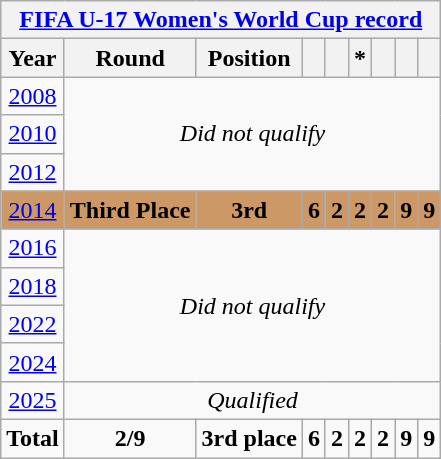<table class="wikitable" style="text-align: center;">
<tr>
<th colspan=9><a href='#'>FIFA U-17 Women's World Cup record</a></th>
</tr>
<tr>
<th>Year</th>
<th>Round</th>
<th>Position</th>
<th></th>
<th></th>
<th> *</th>
<th></th>
<th></th>
<th></th>
</tr>
<tr>
<td> <a href='#'>2008</a></td>
<td rowspan=3 colspan=8><em>Did not qualify</em></td>
</tr>
<tr>
<td> <a href='#'>2010</a></td>
</tr>
<tr>
<td> <a href='#'>2012</a></td>
</tr>
<tr style="background:#c96;">
<td> <a href='#'>2014</a></td>
<td><strong>Third Place</strong></td>
<td><strong>3rd</strong></td>
<td><strong>6</strong></td>
<td><strong>2</strong></td>
<td><strong>2</strong></td>
<td><strong>2</strong></td>
<td><strong>9</strong></td>
<td><strong>9</strong></td>
</tr>
<tr>
<td> <a href='#'>2016</a></td>
<td rowspan=4 colspan=8><em>Did not qualify</em></td>
</tr>
<tr>
<td> <a href='#'>2018</a></td>
</tr>
<tr>
<td> <a href='#'>2022</a></td>
</tr>
<tr>
<td> <a href='#'>2024</a></td>
</tr>
<tr>
<td> <a href='#'>2025</a></td>
<td colspan=8><em>Qualified</em></td>
</tr>
<tr>
<td><strong>Total</strong></td>
<td><strong>2/9</strong></td>
<td><strong>3rd place</strong></td>
<td><strong>6</strong></td>
<td><strong>2</strong></td>
<td><strong>2</strong></td>
<td><strong>2</strong></td>
<td><strong>9</strong></td>
<td><strong>9</strong></td>
</tr>
</table>
